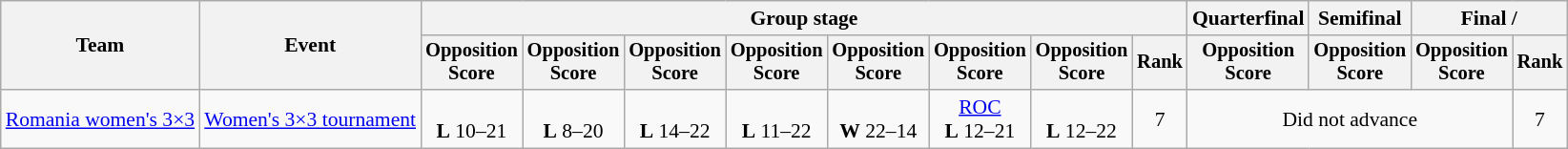<table class="wikitable" style="text-align:center; font-size:90%">
<tr>
<th rowspan=2>Team</th>
<th rowspan=2>Event</th>
<th colspan=8>Group stage</th>
<th>Quarterfinal</th>
<th>Semifinal</th>
<th colspan=2>Final / </th>
</tr>
<tr style="font-size:95%">
<th>Opposition<br>Score</th>
<th>Opposition<br>Score</th>
<th>Opposition<br>Score</th>
<th>Opposition<br>Score</th>
<th>Opposition<br>Score</th>
<th>Opposition<br>Score</th>
<th>Opposition<br>Score</th>
<th>Rank</th>
<th>Opposition<br>Score</th>
<th>Opposition<br>Score</th>
<th>Opposition<br>Score</th>
<th>Rank</th>
</tr>
<tr>
<td align=left><a href='#'>Romania women's 3×3</a></td>
<td align=left><a href='#'>Women's 3×3 tournament</a></td>
<td><br><strong>L</strong> 10–21</td>
<td><br><strong>L</strong> 8–20</td>
<td><br><strong>L</strong> 14–22</td>
<td><br><strong>L</strong> 11–22</td>
<td><br><strong>W</strong> 22–14</td>
<td> <a href='#'>ROC</a><br><strong>L</strong> 12–21</td>
<td><br><strong>L</strong> 12–22</td>
<td>7</td>
<td colspan=3>Did not advance</td>
<td>7</td>
</tr>
</table>
